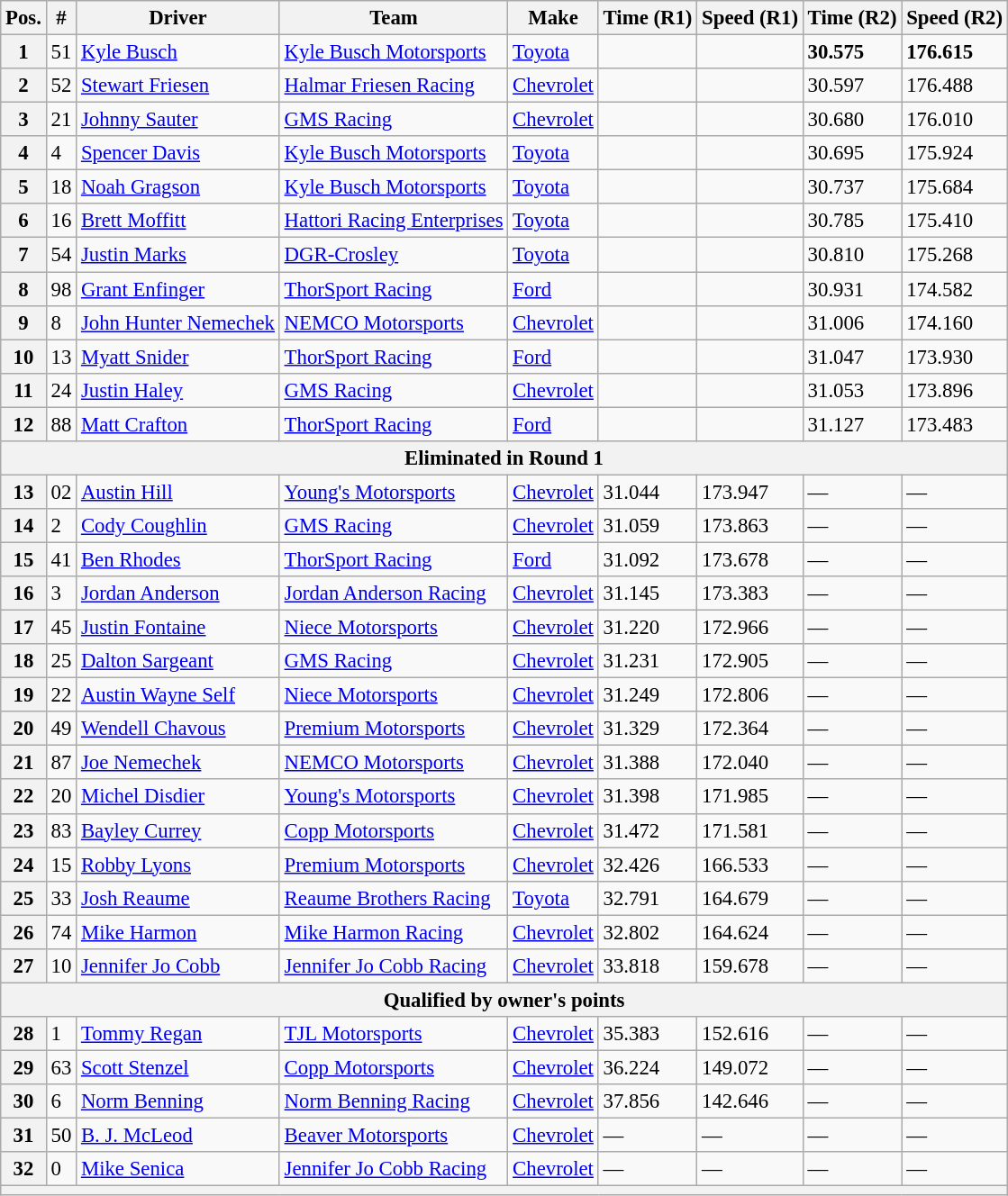<table class="wikitable" style="font-size:95%">
<tr>
<th>Pos.</th>
<th>#</th>
<th>Driver</th>
<th>Team</th>
<th>Make</th>
<th>Time (R1)</th>
<th>Speed (R1)</th>
<th>Time (R2)</th>
<th>Speed (R2)</th>
</tr>
<tr>
<th>1</th>
<td>51</td>
<td><a href='#'>Kyle Busch</a></td>
<td><a href='#'>Kyle Busch Motorsports</a></td>
<td><a href='#'>Toyota</a></td>
<td></td>
<td></td>
<td><strong>30.575</strong></td>
<td><strong>176.615</strong></td>
</tr>
<tr>
<th>2</th>
<td>52</td>
<td><a href='#'>Stewart Friesen</a></td>
<td><a href='#'>Halmar Friesen Racing</a></td>
<td><a href='#'>Chevrolet</a></td>
<td></td>
<td></td>
<td>30.597</td>
<td>176.488</td>
</tr>
<tr>
<th>3</th>
<td>21</td>
<td><a href='#'>Johnny Sauter</a></td>
<td><a href='#'>GMS Racing</a></td>
<td><a href='#'>Chevrolet</a></td>
<td></td>
<td></td>
<td>30.680</td>
<td>176.010</td>
</tr>
<tr>
<th>4</th>
<td>4</td>
<td><a href='#'>Spencer Davis</a></td>
<td><a href='#'>Kyle Busch Motorsports</a></td>
<td><a href='#'>Toyota</a></td>
<td></td>
<td></td>
<td>30.695</td>
<td>175.924</td>
</tr>
<tr>
<th>5</th>
<td>18</td>
<td><a href='#'>Noah Gragson</a></td>
<td><a href='#'>Kyle Busch Motorsports</a></td>
<td><a href='#'>Toyota</a></td>
<td></td>
<td></td>
<td>30.737</td>
<td>175.684</td>
</tr>
<tr>
<th>6</th>
<td>16</td>
<td><a href='#'>Brett Moffitt</a></td>
<td><a href='#'>Hattori Racing Enterprises</a></td>
<td><a href='#'>Toyota</a></td>
<td></td>
<td></td>
<td>30.785</td>
<td>175.410</td>
</tr>
<tr>
<th>7</th>
<td>54</td>
<td><a href='#'>Justin Marks</a></td>
<td><a href='#'>DGR-Crosley</a></td>
<td><a href='#'>Toyota</a></td>
<td></td>
<td></td>
<td>30.810</td>
<td>175.268</td>
</tr>
<tr>
<th>8</th>
<td>98</td>
<td><a href='#'>Grant Enfinger</a></td>
<td><a href='#'>ThorSport Racing</a></td>
<td><a href='#'>Ford</a></td>
<td></td>
<td></td>
<td>30.931</td>
<td>174.582</td>
</tr>
<tr>
<th>9</th>
<td>8</td>
<td><a href='#'>John Hunter Nemechek</a></td>
<td><a href='#'>NEMCO Motorsports</a></td>
<td><a href='#'>Chevrolet</a></td>
<td></td>
<td></td>
<td>31.006</td>
<td>174.160</td>
</tr>
<tr>
<th>10</th>
<td>13</td>
<td><a href='#'>Myatt Snider</a></td>
<td><a href='#'>ThorSport Racing</a></td>
<td><a href='#'>Ford</a></td>
<td></td>
<td></td>
<td>31.047</td>
<td>173.930</td>
</tr>
<tr>
<th>11</th>
<td>24</td>
<td><a href='#'>Justin Haley</a></td>
<td><a href='#'>GMS Racing</a></td>
<td><a href='#'>Chevrolet</a></td>
<td></td>
<td></td>
<td>31.053</td>
<td>173.896</td>
</tr>
<tr>
<th>12</th>
<td>88</td>
<td><a href='#'>Matt Crafton</a></td>
<td><a href='#'>ThorSport Racing</a></td>
<td><a href='#'>Ford</a></td>
<td></td>
<td></td>
<td>31.127</td>
<td>173.483</td>
</tr>
<tr>
<th colspan="9">Eliminated in Round 1</th>
</tr>
<tr>
<th>13</th>
<td>02</td>
<td><a href='#'>Austin Hill</a></td>
<td><a href='#'>Young's Motorsports</a></td>
<td><a href='#'>Chevrolet</a></td>
<td>31.044</td>
<td>173.947</td>
<td>—</td>
<td>—</td>
</tr>
<tr>
<th>14</th>
<td>2</td>
<td><a href='#'>Cody Coughlin</a></td>
<td><a href='#'>GMS Racing</a></td>
<td><a href='#'>Chevrolet</a></td>
<td>31.059</td>
<td>173.863</td>
<td>—</td>
<td>—</td>
</tr>
<tr>
<th>15</th>
<td>41</td>
<td><a href='#'>Ben Rhodes</a></td>
<td><a href='#'>ThorSport Racing</a></td>
<td><a href='#'>Ford</a></td>
<td>31.092</td>
<td>173.678</td>
<td>—</td>
<td>—</td>
</tr>
<tr>
<th>16</th>
<td>3</td>
<td><a href='#'>Jordan Anderson</a></td>
<td><a href='#'>Jordan Anderson Racing</a></td>
<td><a href='#'>Chevrolet</a></td>
<td>31.145</td>
<td>173.383</td>
<td>—</td>
<td>—</td>
</tr>
<tr>
<th>17</th>
<td>45</td>
<td><a href='#'>Justin Fontaine</a></td>
<td><a href='#'>Niece Motorsports</a></td>
<td><a href='#'>Chevrolet</a></td>
<td>31.220</td>
<td>172.966</td>
<td>—</td>
<td>—</td>
</tr>
<tr>
<th>18</th>
<td>25</td>
<td><a href='#'>Dalton Sargeant</a></td>
<td><a href='#'>GMS Racing</a></td>
<td><a href='#'>Chevrolet</a></td>
<td>31.231</td>
<td>172.905</td>
<td>—</td>
<td>—</td>
</tr>
<tr>
<th>19</th>
<td>22</td>
<td><a href='#'>Austin Wayne Self</a></td>
<td><a href='#'>Niece Motorsports</a></td>
<td><a href='#'>Chevrolet</a></td>
<td>31.249</td>
<td>172.806</td>
<td>—</td>
<td>—</td>
</tr>
<tr>
<th>20</th>
<td>49</td>
<td><a href='#'>Wendell Chavous</a></td>
<td><a href='#'>Premium Motorsports</a></td>
<td><a href='#'>Chevrolet</a></td>
<td>31.329</td>
<td>172.364</td>
<td>—</td>
<td>—</td>
</tr>
<tr>
<th>21</th>
<td>87</td>
<td><a href='#'>Joe Nemechek</a></td>
<td><a href='#'>NEMCO Motorsports</a></td>
<td><a href='#'>Chevrolet</a></td>
<td>31.388</td>
<td>172.040</td>
<td>—</td>
<td>—</td>
</tr>
<tr>
<th>22</th>
<td>20</td>
<td><a href='#'>Michel Disdier</a></td>
<td><a href='#'>Young's Motorsports</a></td>
<td><a href='#'>Chevrolet</a></td>
<td>31.398</td>
<td>171.985</td>
<td>—</td>
<td>—</td>
</tr>
<tr>
<th>23</th>
<td>83</td>
<td><a href='#'>Bayley Currey</a></td>
<td><a href='#'>Copp Motorsports</a></td>
<td><a href='#'>Chevrolet</a></td>
<td>31.472</td>
<td>171.581</td>
<td>—</td>
<td>—</td>
</tr>
<tr>
<th>24</th>
<td>15</td>
<td><a href='#'>Robby Lyons</a></td>
<td><a href='#'>Premium Motorsports</a></td>
<td><a href='#'>Chevrolet</a></td>
<td>32.426</td>
<td>166.533</td>
<td>—</td>
<td>—</td>
</tr>
<tr>
<th>25</th>
<td>33</td>
<td><a href='#'>Josh Reaume</a></td>
<td><a href='#'>Reaume Brothers Racing</a></td>
<td><a href='#'>Toyota</a></td>
<td>32.791</td>
<td>164.679</td>
<td>—</td>
<td>—</td>
</tr>
<tr>
<th>26</th>
<td>74</td>
<td><a href='#'>Mike Harmon</a></td>
<td><a href='#'>Mike Harmon Racing</a></td>
<td><a href='#'>Chevrolet</a></td>
<td>32.802</td>
<td>164.624</td>
<td>—</td>
<td>—</td>
</tr>
<tr>
<th>27</th>
<td>10</td>
<td><a href='#'>Jennifer Jo Cobb</a></td>
<td><a href='#'>Jennifer Jo Cobb Racing</a></td>
<td><a href='#'>Chevrolet</a></td>
<td>33.818</td>
<td>159.678</td>
<td>—</td>
<td>—</td>
</tr>
<tr>
<th colspan="9">Qualified by owner's points</th>
</tr>
<tr>
<th>28</th>
<td>1</td>
<td><a href='#'>Tommy Regan</a></td>
<td><a href='#'>TJL Motorsports</a></td>
<td><a href='#'>Chevrolet</a></td>
<td>35.383</td>
<td>152.616</td>
<td>—</td>
<td>—</td>
</tr>
<tr>
<th>29</th>
<td>63</td>
<td><a href='#'>Scott Stenzel</a></td>
<td><a href='#'>Copp Motorsports</a></td>
<td><a href='#'>Chevrolet</a></td>
<td>36.224</td>
<td>149.072</td>
<td>—</td>
<td>—</td>
</tr>
<tr>
<th>30</th>
<td>6</td>
<td><a href='#'>Norm Benning</a></td>
<td><a href='#'>Norm Benning Racing</a></td>
<td><a href='#'>Chevrolet</a></td>
<td>37.856</td>
<td>142.646</td>
<td>—</td>
<td>—</td>
</tr>
<tr>
<th>31</th>
<td>50</td>
<td><a href='#'>B. J. McLeod</a></td>
<td><a href='#'>Beaver Motorsports</a></td>
<td><a href='#'>Chevrolet</a></td>
<td>—</td>
<td>—</td>
<td>—</td>
<td>—</td>
</tr>
<tr>
<th>32</th>
<td>0</td>
<td><a href='#'>Mike Senica</a></td>
<td><a href='#'>Jennifer Jo Cobb Racing</a></td>
<td><a href='#'>Chevrolet</a></td>
<td>—</td>
<td>—</td>
<td>—</td>
<td>—</td>
</tr>
<tr>
<th colspan="9"></th>
</tr>
</table>
